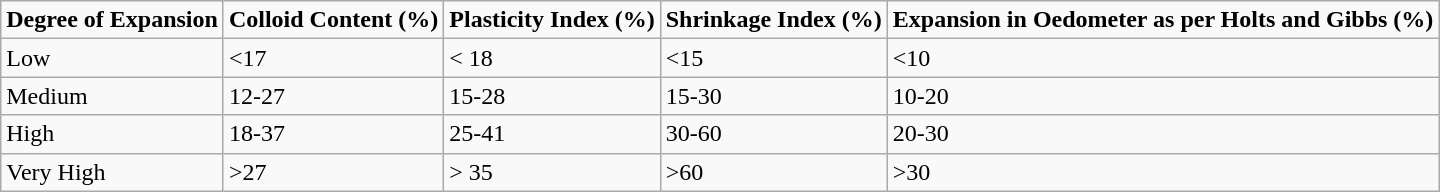<table class="wikitable">
<tr>
<td><strong>Degree of Expansion</strong></td>
<td><strong>Colloid Content (%)</strong></td>
<td><strong>Plasticity Index (%)</strong></td>
<td><strong>Shrinkage Index (%)</strong></td>
<td><strong>Expansion in Oedometer as per Holts and Gibbs (%)</strong></td>
</tr>
<tr>
<td>Low</td>
<td><17</td>
<td>< 18</td>
<td><15</td>
<td><10</td>
</tr>
<tr>
<td>Medium</td>
<td>12-27</td>
<td>15-28</td>
<td>15-30</td>
<td>10-20</td>
</tr>
<tr>
<td>High</td>
<td>18-37</td>
<td>25-41</td>
<td>30-60</td>
<td>20-30</td>
</tr>
<tr>
<td>Very High</td>
<td>>27</td>
<td>> 35</td>
<td>>60</td>
<td>>30</td>
</tr>
</table>
